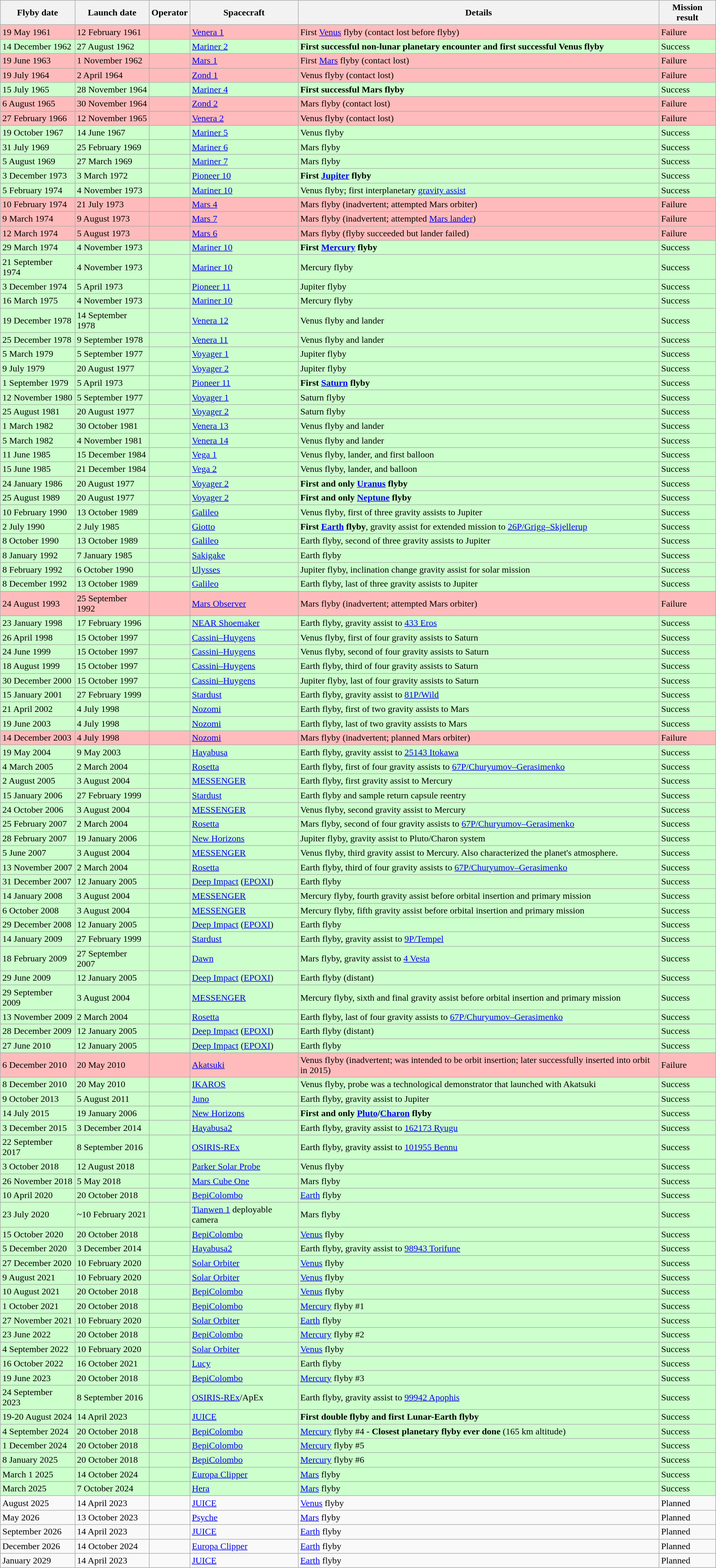<table class="wikitable sortable" style="margin: 1ex auto 1ex auto">
<tr ! class="sortable"   | number of spacecraft it was like the first spacecraft has the number one of if it was the first spacecraft that NASA has sent to space>
<th class="sortable">Flyby date</th>
<th class="sortable">Launch date</th>
<th class="sortable">Operator</th>
<th class="sortable">Spacecraft</th>
<th class="unsortable">Details</th>
<th class="unsortable">Mission result</th>
</tr>
<tr style="background:#fbb;">
<td>19 May 1961</td>
<td>12 February 1961</td>
<td></td>
<td><a href='#'>Venera 1</a></td>
<td>First <a href='#'>Venus</a> flyby (contact lost before flyby)</td>
<td>Failure</td>
</tr>
<tr style="background:#cfc;">
<td>14 December 1962</td>
<td>27 August 1962</td>
<td></td>
<td><a href='#'>Mariner 2</a></td>
<td><strong>First successful non-lunar planetary encounter and first successful Venus flyby</strong></td>
<td>Success</td>
</tr>
<tr style="background:#fbb;">
<td>19 June 1963</td>
<td>1 November 1962</td>
<td></td>
<td><a href='#'>Mars 1</a></td>
<td>First <a href='#'>Mars</a> flyby (contact lost)</td>
<td>Failure</td>
</tr>
<tr style="background:#fbb;">
<td>19 July 1964</td>
<td>2 April 1964</td>
<td></td>
<td><a href='#'>Zond 1</a></td>
<td>Venus flyby (contact lost)</td>
<td>Failure</td>
</tr>
<tr style="background:#cfc;">
<td>15 July 1965</td>
<td>28 November 1964</td>
<td></td>
<td><a href='#'>Mariner 4</a></td>
<td><strong>First successful Mars flyby</strong></td>
<td>Success</td>
</tr>
<tr style="background:#fbb;">
<td>6 August 1965</td>
<td>30 November 1964</td>
<td></td>
<td><a href='#'>Zond 2</a></td>
<td>Mars flyby (contact lost)</td>
<td>Failure</td>
</tr>
<tr style="background:#fbb;">
<td>27 February 1966</td>
<td>12 November 1965</td>
<td></td>
<td><a href='#'>Venera 2</a></td>
<td>Venus flyby (contact lost)</td>
<td>Failure</td>
</tr>
<tr style="background:#cfc;">
<td>19 October 1967</td>
<td>14 June 1967</td>
<td></td>
<td><a href='#'>Mariner 5</a></td>
<td>Venus flyby</td>
<td>Success</td>
</tr>
<tr style="background:#cfc;">
<td>31 July 1969</td>
<td>25 February 1969</td>
<td></td>
<td><a href='#'>Mariner 6</a></td>
<td>Mars flyby</td>
<td>Success</td>
</tr>
<tr style="background:#cfc;">
<td>5 August 1969</td>
<td>27 March 1969</td>
<td></td>
<td><a href='#'>Mariner 7</a></td>
<td>Mars flyby</td>
<td>Success</td>
</tr>
<tr style="background:#cfc;">
<td>3 December 1973</td>
<td>3 March 1972</td>
<td></td>
<td><a href='#'>Pioneer 10</a></td>
<td><strong>First <a href='#'>Jupiter</a> flyby</strong></td>
<td>Success</td>
</tr>
<tr style="background:#cfc;">
<td>5 February 1974</td>
<td>4 November 1973</td>
<td></td>
<td><a href='#'>Mariner 10</a></td>
<td>Venus flyby; first interplanetary <a href='#'>gravity assist</a></td>
<td>Success</td>
</tr>
<tr style="background:#fbb;">
<td>10 February 1974</td>
<td>21 July 1973</td>
<td></td>
<td><a href='#'>Mars 4</a></td>
<td>Mars flyby (inadvertent; attempted Mars orbiter)</td>
<td>Failure</td>
</tr>
<tr style="background:#fbb;">
<td>9 March 1974</td>
<td>9 August 1973</td>
<td></td>
<td><a href='#'>Mars 7</a></td>
<td>Mars flyby (inadvertent; attempted <a href='#'>Mars lander</a>)</td>
<td>Failure</td>
</tr>
<tr style="background:#fbb;">
<td>12 March 1974</td>
<td>5 August 1973</td>
<td></td>
<td><a href='#'>Mars 6</a></td>
<td>Mars flyby (flyby succeeded but lander failed)</td>
<td>Failure</td>
</tr>
<tr style="background:#cfc;">
<td>29 March 1974</td>
<td>4 November 1973</td>
<td></td>
<td><a href='#'>Mariner 10</a></td>
<td><strong>First <a href='#'>Mercury</a> flyby</strong></td>
<td>Success</td>
</tr>
<tr style="background:#cfc;">
<td>21 September 1974</td>
<td>4 November 1973</td>
<td></td>
<td><a href='#'>Mariner 10</a></td>
<td>Mercury flyby</td>
<td>Success</td>
</tr>
<tr style="background:#cfc;">
<td>3 December 1974</td>
<td>5 April 1973</td>
<td></td>
<td><a href='#'>Pioneer 11</a></td>
<td>Jupiter flyby</td>
<td>Success</td>
</tr>
<tr style="background:#cfc;">
<td>16 March 1975</td>
<td>4 November 1973</td>
<td></td>
<td><a href='#'>Mariner 10</a></td>
<td>Mercury flyby</td>
<td>Success</td>
</tr>
<tr style="background:#cfc;">
<td>19 December 1978</td>
<td>14 September 1978</td>
<td></td>
<td><a href='#'>Venera 12</a></td>
<td>Venus flyby and lander</td>
<td>Success</td>
</tr>
<tr style="background:#cfc;">
<td>25 December 1978</td>
<td>9 September 1978</td>
<td></td>
<td><a href='#'>Venera 11</a></td>
<td>Venus flyby and lander</td>
<td>Success</td>
</tr>
<tr style="background:#cfc;">
<td>5 March 1979</td>
<td>5 September 1977</td>
<td></td>
<td><a href='#'>Voyager 1</a></td>
<td>Jupiter flyby</td>
<td>Success</td>
</tr>
<tr style="background:#cfc;">
<td>9 July 1979</td>
<td>20 August 1977</td>
<td></td>
<td><a href='#'>Voyager 2</a></td>
<td>Jupiter flyby</td>
<td>Success</td>
</tr>
<tr style="background:#cfc;">
<td>1 September 1979</td>
<td>5 April 1973</td>
<td></td>
<td><a href='#'>Pioneer 11</a></td>
<td><strong>First <a href='#'>Saturn</a> flyby</strong></td>
<td>Success</td>
</tr>
<tr style="background:#cfc;">
<td>12 November 1980</td>
<td>5 September 1977</td>
<td></td>
<td><a href='#'>Voyager 1</a></td>
<td>Saturn flyby</td>
<td>Success</td>
</tr>
<tr style="background:#cfc;">
<td>25 August 1981</td>
<td>20 August 1977</td>
<td></td>
<td><a href='#'>Voyager 2</a></td>
<td>Saturn flyby</td>
<td>Success</td>
</tr>
<tr style="background:#cfc;">
<td>1 March 1982</td>
<td>30 October 1981</td>
<td></td>
<td><a href='#'>Venera 13</a></td>
<td>Venus flyby and lander</td>
<td>Success</td>
</tr>
<tr style="background:#cfc;">
<td>5 March 1982</td>
<td>4 November 1981</td>
<td></td>
<td><a href='#'>Venera 14</a></td>
<td>Venus flyby and lander</td>
<td>Success</td>
</tr>
<tr style="background:#cfc;">
<td>11 June 1985</td>
<td>15 December 1984</td>
<td></td>
<td><a href='#'>Vega 1</a></td>
<td>Venus flyby, lander, and first balloon</td>
<td>Success</td>
</tr>
<tr style="background:#cfc;">
<td>15 June 1985</td>
<td>21 December 1984</td>
<td></td>
<td><a href='#'>Vega 2</a></td>
<td>Venus flyby, lander, and balloon</td>
<td>Success</td>
</tr>
<tr style="background:#cfc;">
<td>24 January 1986</td>
<td>20 August 1977</td>
<td></td>
<td><a href='#'>Voyager 2</a></td>
<td><strong>First and only <a href='#'>Uranus</a> flyby</strong></td>
<td>Success</td>
</tr>
<tr style="background:#cfc;">
<td>25 August 1989</td>
<td>20 August 1977</td>
<td></td>
<td><a href='#'>Voyager 2</a></td>
<td><strong>First and only <a href='#'>Neptune</a> flyby</strong></td>
<td>Success</td>
</tr>
<tr style="background:#cfc;">
<td>10 February 1990</td>
<td>13 October 1989</td>
<td></td>
<td><a href='#'>Galileo</a></td>
<td>Venus flyby, first of three gravity assists to Jupiter</td>
<td>Success</td>
</tr>
<tr style="background:#cfc;">
<td>2 July 1990</td>
<td>2 July 1985</td>
<td></td>
<td><a href='#'>Giotto</a></td>
<td><strong>First <a href='#'>Earth</a> flyby</strong>, gravity assist for extended mission to <a href='#'>26P/Grigg–Skjellerup</a></td>
<td>Success</td>
</tr>
<tr style="background:#cfc;">
<td>8 October 1990</td>
<td>13 October 1989</td>
<td></td>
<td><a href='#'>Galileo</a></td>
<td>Earth flyby, second of three gravity assists to Jupiter</td>
<td>Success</td>
</tr>
<tr style="background:#cfc;">
<td>8 January 1992</td>
<td>7 January 1985</td>
<td></td>
<td><a href='#'>Sakigake</a></td>
<td>Earth flyby</td>
<td>Success</td>
</tr>
<tr style="background:#cfc;">
<td>8 February 1992</td>
<td>6 October 1990</td>
<td></td>
<td><a href='#'>Ulysses</a></td>
<td>Jupiter flyby, inclination change gravity assist for solar mission</td>
<td>Success</td>
</tr>
<tr style="background:#cfc;">
<td>8 December 1992</td>
<td>13 October 1989</td>
<td></td>
<td><a href='#'>Galileo</a></td>
<td>Earth flyby, last of three gravity assists to Jupiter</td>
<td>Success</td>
</tr>
<tr style="background:#fbb;">
<td>24 August 1993</td>
<td>25 September 1992</td>
<td></td>
<td><a href='#'>Mars Observer</a></td>
<td>Mars flyby (inadvertent; attempted Mars orbiter)</td>
<td>Failure</td>
</tr>
<tr style="background:#cfc;">
<td>23 January 1998</td>
<td>17 February 1996</td>
<td></td>
<td><a href='#'>NEAR Shoemaker</a></td>
<td>Earth flyby, gravity assist to <a href='#'>433 Eros</a></td>
<td>Success</td>
</tr>
<tr style="background:#cfc;">
<td>26 April 1998</td>
<td>15 October 1997</td>
<td></td>
<td><a href='#'>Cassini–Huygens</a></td>
<td>Venus flyby, first of four gravity assists to Saturn</td>
<td>Success</td>
</tr>
<tr style="background:#cfc;">
<td>24 June 1999</td>
<td>15 October 1997</td>
<td></td>
<td><a href='#'>Cassini–Huygens</a></td>
<td>Venus flyby, second of four gravity assists to Saturn</td>
<td>Success</td>
</tr>
<tr style="background:#cfc;">
<td>18 August 1999</td>
<td>15 October 1997</td>
<td></td>
<td><a href='#'>Cassini–Huygens</a></td>
<td>Earth flyby, third of four gravity assists to Saturn</td>
<td>Success</td>
</tr>
<tr style="background:#cfc;">
<td>30 December 2000</td>
<td>15 October 1997</td>
<td></td>
<td><a href='#'>Cassini–Huygens</a></td>
<td>Jupiter flyby, last of four gravity assists to Saturn</td>
<td>Success</td>
</tr>
<tr style="background:#cfc;">
<td>15 January 2001</td>
<td>27 February 1999</td>
<td></td>
<td><a href='#'>Stardust</a></td>
<td>Earth flyby, gravity assist to <a href='#'>81P/Wild</a></td>
<td>Success</td>
</tr>
<tr style="background:#cfc;">
<td>21 April 2002</td>
<td>4 July 1998</td>
<td></td>
<td><a href='#'>Nozomi</a></td>
<td>Earth flyby, first of two gravity assists to Mars</td>
<td>Success</td>
</tr>
<tr style="background:#cfc;">
<td>19 June 2003</td>
<td>4 July 1998</td>
<td></td>
<td><a href='#'>Nozomi</a></td>
<td>Earth flyby, last of two gravity assists to Mars</td>
<td>Success</td>
</tr>
<tr style="background:#fbb;">
<td>14 December 2003</td>
<td>4 July 1998</td>
<td></td>
<td><a href='#'>Nozomi</a></td>
<td>Mars flyby (inadvertent; planned Mars orbiter)</td>
<td>Failure</td>
</tr>
<tr style="background:#cfc;">
<td>19 May 2004</td>
<td>9 May 2003</td>
<td></td>
<td><a href='#'>Hayabusa</a></td>
<td>Earth flyby, gravity assist to <a href='#'>25143 Itokawa</a></td>
<td>Success</td>
</tr>
<tr style="background:#cfc;">
<td>4 March 2005</td>
<td>2 March 2004</td>
<td></td>
<td><a href='#'>Rosetta</a></td>
<td>Earth flyby, first of four gravity assists to <a href='#'>67P/Churyumov–Gerasimenko</a></td>
<td>Success</td>
</tr>
<tr style="background:#cfc;">
<td>2 August 2005</td>
<td>3 August 2004</td>
<td></td>
<td><a href='#'>MESSENGER</a></td>
<td>Earth flyby, first gravity assist to Mercury</td>
<td>Success</td>
</tr>
<tr style="background:#cfc;">
<td>15 January 2006</td>
<td>27 February 1999</td>
<td></td>
<td><a href='#'>Stardust</a></td>
<td>Earth flyby and sample return capsule reentry</td>
<td>Success</td>
</tr>
<tr style="background:#cfc;">
<td>24 October 2006</td>
<td>3 August 2004</td>
<td></td>
<td><a href='#'>MESSENGER</a></td>
<td>Venus flyby, second gravity assist to Mercury</td>
<td>Success</td>
</tr>
<tr style="background:#cfc;">
<td>25 February 2007</td>
<td>2 March 2004</td>
<td></td>
<td><a href='#'>Rosetta</a></td>
<td>Mars flyby, second of four gravity assists to <a href='#'>67P/Churyumov–Gerasimenko</a></td>
<td>Success</td>
</tr>
<tr style="background:#cfc;">
<td>28 February 2007</td>
<td>19 January 2006</td>
<td></td>
<td><a href='#'>New Horizons</a></td>
<td>Jupiter flyby, gravity assist to Pluto/Charon system</td>
<td>Success</td>
</tr>
<tr style="background:#cfc;">
<td>5 June 2007</td>
<td>3 August 2004</td>
<td></td>
<td><a href='#'>MESSENGER</a></td>
<td>Venus flyby, third gravity assist to Mercury. Also characterized the planet's atmosphere.</td>
<td>Success</td>
</tr>
<tr style="background:#cfc;">
<td>13 November 2007</td>
<td>2 March 2004</td>
<td></td>
<td><a href='#'>Rosetta</a></td>
<td>Earth flyby, third of four gravity assists to <a href='#'>67P/Churyumov–Gerasimenko</a></td>
<td>Success</td>
</tr>
<tr style="background:#cfc;">
<td>31 December 2007</td>
<td>12 January 2005</td>
<td></td>
<td><a href='#'>Deep Impact</a> (<a href='#'>EPOXI</a>)</td>
<td>Earth flyby</td>
<td>Success</td>
</tr>
<tr style="background:#cfc;">
<td>14 January 2008</td>
<td>3 August 2004</td>
<td></td>
<td><a href='#'>MESSENGER</a></td>
<td>Mercury flyby, fourth gravity assist before orbital insertion and primary mission</td>
<td>Success</td>
</tr>
<tr style="background:#cfc;">
<td>6 October 2008</td>
<td>3 August 2004</td>
<td></td>
<td><a href='#'>MESSENGER</a></td>
<td>Mercury flyby, fifth gravity assist before orbital insertion and primary mission</td>
<td>Success</td>
</tr>
<tr style="background:#cfc;">
<td>29 December 2008</td>
<td>12 January 2005</td>
<td></td>
<td><a href='#'>Deep Impact</a> (<a href='#'>EPOXI</a>)</td>
<td>Earth flyby</td>
<td>Success</td>
</tr>
<tr style="background:#cfc;">
<td>14 January 2009</td>
<td>27 February 1999</td>
<td></td>
<td><a href='#'>Stardust</a></td>
<td>Earth flyby, gravity assist to <a href='#'>9P/Tempel</a></td>
<td>Success</td>
</tr>
<tr style="background:#cfc;">
<td>18 February 2009</td>
<td>27 September 2007</td>
<td></td>
<td><a href='#'>Dawn</a></td>
<td>Mars flyby, gravity assist to <a href='#'>4 Vesta</a></td>
<td>Success</td>
</tr>
<tr style="background:#cfc;">
<td>29 June 2009</td>
<td>12 January 2005</td>
<td></td>
<td><a href='#'>Deep Impact</a> (<a href='#'>EPOXI</a>)</td>
<td>Earth flyby (distant)</td>
<td>Success</td>
</tr>
<tr style="background:#cfc;">
<td>29 September 2009</td>
<td>3 August 2004</td>
<td></td>
<td><a href='#'>MESSENGER</a></td>
<td>Mercury flyby, sixth and final gravity assist before orbital insertion and primary mission</td>
<td>Success</td>
</tr>
<tr style="background:#cfc;">
<td>13 November 2009</td>
<td>2 March 2004</td>
<td></td>
<td><a href='#'>Rosetta</a></td>
<td>Earth flyby, last of four gravity assists to <a href='#'>67P/Churyumov–Gerasimenko</a></td>
<td>Success</td>
</tr>
<tr style="background:#cfc;">
<td>28 December 2009</td>
<td>12 January 2005</td>
<td></td>
<td><a href='#'>Deep Impact</a> (<a href='#'>EPOXI</a>)</td>
<td>Earth flyby (distant)</td>
<td>Success</td>
</tr>
<tr style="background:#cfc;">
<td>27 June 2010</td>
<td>12 January 2005</td>
<td></td>
<td><a href='#'>Deep Impact</a> (<a href='#'>EPOXI</a>)</td>
<td>Earth flyby</td>
<td>Success</td>
</tr>
<tr style="background:#fbb;">
<td>6 December 2010</td>
<td>20 May 2010</td>
<td></td>
<td><a href='#'>Akatsuki</a></td>
<td>Venus flyby (inadvertent; was intended to be orbit insertion; later successfully inserted into orbit in 2015)</td>
<td>Failure</td>
</tr>
<tr style="background:#cfc;">
<td>8 December 2010</td>
<td>20 May 2010</td>
<td></td>
<td><a href='#'>IKAROS</a></td>
<td>Venus flyby, probe was a technological demonstrator that launched with Akatsuki</td>
<td>Success</td>
</tr>
<tr style="background:#cfc;">
<td>9 October 2013</td>
<td>5 August 2011</td>
<td></td>
<td><a href='#'>Juno</a></td>
<td>Earth flyby, gravity assist to Jupiter</td>
<td>Success</td>
</tr>
<tr style="background:#cfc;">
<td>14 July 2015</td>
<td>19 January 2006</td>
<td></td>
<td><a href='#'>New Horizons</a></td>
<td><strong>First and only <a href='#'>Pluto</a>/<a href='#'>Charon</a> flyby</strong></td>
<td>Success</td>
</tr>
<tr style="background:#cfc;">
<td>3 December 2015</td>
<td>3 December 2014</td>
<td></td>
<td><a href='#'>Hayabusa2</a></td>
<td>Earth flyby, gravity assist to <a href='#'>162173 Ryugu</a></td>
<td>Success</td>
</tr>
<tr style="background:#cfc;">
<td>22 September 2017</td>
<td>8 September 2016</td>
<td></td>
<td><a href='#'>OSIRIS-REx</a></td>
<td>Earth flyby, gravity assist to <a href='#'>101955 Bennu</a></td>
<td>Success</td>
</tr>
<tr style="background:#cfc;">
<td>3 October 2018</td>
<td>12 August 2018</td>
<td></td>
<td><a href='#'>Parker Solar Probe</a></td>
<td>Venus flyby</td>
<td>Success</td>
</tr>
<tr style="background:#cfc;">
<td>26 November 2018</td>
<td>5 May 2018</td>
<td></td>
<td><a href='#'>Mars Cube One</a></td>
<td>Mars flyby</td>
<td>Success</td>
</tr>
<tr style="background:#cfc;">
<td>10 April 2020</td>
<td>20 October 2018</td>
<td></td>
<td><a href='#'>BepiColombo</a></td>
<td><a href='#'>Earth</a> flyby</td>
<td>Success</td>
</tr>
<tr style="background:#cfc;">
<td>23 July 2020</td>
<td>~10 February 2021</td>
<td></td>
<td><a href='#'>Tianwen 1</a> deployable camera</td>
<td>Mars flyby</td>
<td>Success</td>
</tr>
<tr style="background:#cfc;">
<td>15 October 2020</td>
<td>20 October 2018</td>
<td></td>
<td><a href='#'>BepiColombo</a></td>
<td><a href='#'>Venus</a> flyby</td>
<td>Success</td>
</tr>
<tr style="background:#cfc;">
<td>5 December 2020</td>
<td>3 December 2014</td>
<td></td>
<td><a href='#'>Hayabusa2</a></td>
<td>Earth flyby, gravity assist to <a href='#'>98943 Torifune</a></td>
<td>Success</td>
</tr>
<tr style="background:#cfc;">
<td>27 December 2020</td>
<td>10 February 2020</td>
<td></td>
<td><a href='#'>Solar Orbiter</a></td>
<td><a href='#'>Venus</a> flyby</td>
<td>Success</td>
</tr>
<tr style="background:#cfc;">
<td>9 August 2021</td>
<td>10 February 2020</td>
<td></td>
<td><a href='#'>Solar Orbiter</a></td>
<td><a href='#'>Venus</a> flyby</td>
<td>Success</td>
</tr>
<tr style="background:#cfc;">
<td>10 August 2021</td>
<td>20 October 2018</td>
<td></td>
<td><a href='#'>BepiColombo</a></td>
<td><a href='#'>Venus</a> flyby</td>
<td>Success</td>
</tr>
<tr style="background:#cfc;">
<td>1 October 2021</td>
<td>20 October 2018</td>
<td></td>
<td><a href='#'>BepiColombo</a></td>
<td><a href='#'>Mercury</a> flyby #1</td>
<td>Success</td>
</tr>
<tr style="background:#cfc;">
<td>27 November 2021</td>
<td>10 February 2020</td>
<td></td>
<td><a href='#'>Solar Orbiter</a></td>
<td><a href='#'>Earth</a> flyby</td>
<td>Success</td>
</tr>
<tr style="background:#cfc;">
<td>23 June 2022</td>
<td>20 October 2018</td>
<td></td>
<td><a href='#'>BepiColombo</a></td>
<td><a href='#'>Mercury</a> flyby #2</td>
<td>Success</td>
</tr>
<tr style="background:#cfc;">
<td>4 September 2022</td>
<td>10 February 2020</td>
<td></td>
<td><a href='#'>Solar Orbiter</a></td>
<td><a href='#'>Venus</a> flyby</td>
<td>Success</td>
</tr>
<tr style="background:#cfc;">
<td>16 October 2022</td>
<td>16 October 2021</td>
<td></td>
<td><a href='#'>Lucy</a></td>
<td>Earth flyby</td>
<td>Success</td>
</tr>
<tr style="background:#cfc;">
<td>19 June 2023</td>
<td>20 October 2018</td>
<td></td>
<td><a href='#'>BepiColombo</a></td>
<td><a href='#'>Mercury</a> flyby #3</td>
<td>Success</td>
</tr>
<tr style="background:#cfc;">
<td>24 September 2023</td>
<td>8 September 2016</td>
<td></td>
<td><a href='#'>OSIRIS-REx</a>/ApEx</td>
<td>Earth flyby, gravity assist to <a href='#'>99942 Apophis</a></td>
<td>Success</td>
</tr>
<tr style="background:#cfc;">
<td>19-20 August 2024</td>
<td>14 April 2023</td>
<td></td>
<td><a href='#'>JUICE</a></td>
<td><strong>First double flyby and first Lunar-Earth flyby</strong> </td>
<td>Success</td>
</tr>
<tr style="background:#cfc;">
<td>4 September 2024</td>
<td>20 October 2018</td>
<td></td>
<td><a href='#'>BepiColombo</a></td>
<td><a href='#'>Mercury</a> flyby #4 - <strong>Closest planetary flyby ever done</strong> (165 km altitude)</td>
<td>Success</td>
</tr>
<tr style="background:#cfc;">
<td>1 December 2024</td>
<td>20 October 2018</td>
<td></td>
<td><a href='#'>BepiColombo</a></td>
<td><a href='#'>Mercury</a> flyby #5</td>
<td>Success</td>
</tr>
<tr style="background:#cfc;">
<td>8 January 2025</td>
<td>20 October 2018</td>
<td></td>
<td><a href='#'>BepiColombo</a></td>
<td><a href='#'>Mercury</a> flyby #6</td>
<td>Success</td>
</tr>
<tr style="background:#cfc;">
<td>March 1 2025</td>
<td>14 October 2024</td>
<td></td>
<td><a href='#'>Europa Clipper</a></td>
<td><a href='#'>Mars</a> flyby</td>
<td>Success</td>
</tr>
<tr style="background:#cfc;">
<td>March 2025</td>
<td>7 October 2024</td>
<td></td>
<td><a href='#'>Hera</a></td>
<td><a href='#'>Mars</a> flyby</td>
<td>Success</td>
</tr>
<tr>
<td>August 2025</td>
<td>14 April 2023</td>
<td></td>
<td><a href='#'>JUICE</a></td>
<td><a href='#'>Venus</a> flyby</td>
<td>Planned</td>
</tr>
<tr>
<td>May 2026</td>
<td>13 October 2023</td>
<td></td>
<td><a href='#'>Psyche</a></td>
<td><a href='#'>Mars</a> flyby</td>
<td>Planned</td>
</tr>
<tr>
<td>September 2026</td>
<td>14 April 2023</td>
<td></td>
<td><a href='#'>JUICE</a></td>
<td><a href='#'>Earth</a> flyby</td>
<td>Planned</td>
</tr>
<tr>
<td>December 2026</td>
<td>14 October 2024</td>
<td></td>
<td><a href='#'>Europa Clipper</a></td>
<td><a href='#'>Earth</a> flyby</td>
<td>Planned</td>
</tr>
<tr>
<td>January 2029</td>
<td>14 April 2023</td>
<td></td>
<td><a href='#'>JUICE</a></td>
<td><a href='#'>Earth</a> flyby</td>
<td>Planned</td>
</tr>
</table>
